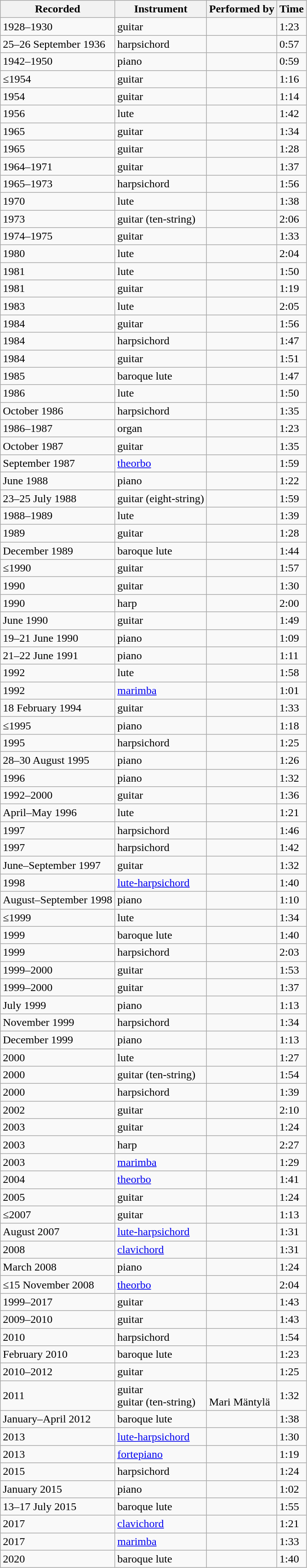<table class="wikitable sortable">
<tr>
<th scope="col">Recorded</th>
<th scope="col">Instrument</th>
<th scope="col">Performed by</th>
<th scope="col">Time</th>
</tr>
<tr>
<td data-sort-value="1929">1928–1930</td>
<td>guitar</td>
<td></td>
<td>1:23</td>
</tr>
<tr>
<td data-sort-value="1936-09-25">25–26 September 1936</td>
<td>harpsichord</td>
<td></td>
<td>0:57</td>
</tr>
<tr>
<td data-sort-value="1946">1942–1950</td>
<td>piano</td>
<td></td>
<td>0:59</td>
</tr>
<tr>
<td data-sort-value="1953-12-31">≤1954</td>
<td>guitar</td>
<td></td>
<td>1:16</td>
</tr>
<tr>
<td>1954</td>
<td>guitar</td>
<td></td>
<td>1:14</td>
</tr>
<tr>
<td>1956</td>
<td>lute</td>
<td></td>
<td>1:42</td>
</tr>
<tr>
<td>1965</td>
<td>guitar</td>
<td></td>
<td>1:34</td>
</tr>
<tr>
<td>1965</td>
<td>guitar</td>
<td></td>
<td>1:28</td>
</tr>
<tr>
<td data-sort-value="1967">1964–1971</td>
<td>guitar</td>
<td></td>
<td>1:37</td>
</tr>
<tr>
<td data-sort-value="1969">1965–1973</td>
<td>harpsichord</td>
<td></td>
<td>1:56</td>
</tr>
<tr>
<td>1970</td>
<td>lute</td>
<td></td>
<td>1:38</td>
</tr>
<tr>
<td>1973</td>
<td>guitar (ten-string)</td>
<td></td>
<td>2:06</td>
</tr>
<tr>
<td data-sort-value="1974-12-31">1974–1975</td>
<td>guitar</td>
<td></td>
<td>1:33</td>
</tr>
<tr>
<td>1980</td>
<td>lute</td>
<td></td>
<td>2:04</td>
</tr>
<tr>
<td>1981</td>
<td>lute</td>
<td></td>
<td>1:50</td>
</tr>
<tr>
<td>1981</td>
<td>guitar</td>
<td data-sort-value="Frauchi, Alexander"></td>
<td>1:19</td>
</tr>
<tr>
<td>1983</td>
<td>lute</td>
<td></td>
<td>2:05</td>
</tr>
<tr>
<td>1984</td>
<td>guitar</td>
<td></td>
<td>1:56</td>
</tr>
<tr>
<td>1984</td>
<td>harpsichord</td>
<td></td>
<td>1:47</td>
</tr>
<tr>
<td>1984</td>
<td>guitar</td>
<td></td>
<td>1:51</td>
</tr>
<tr>
<td>1985</td>
<td>baroque lute</td>
<td></td>
<td>1:47</td>
</tr>
<tr>
<td>1986</td>
<td>lute</td>
<td></td>
<td>1:50</td>
</tr>
<tr>
<td data-sort-value="1986-10-01">October 1986</td>
<td>harpsichord</td>
<td data-sort-value="Ferran, Dominique"></td>
<td>1:35</td>
</tr>
<tr>
<td data-sort-value="1986-12-31">1986–1987</td>
<td>organ</td>
<td data-sort-value="Mulder, Klaas Jan"></td>
<td>1:23</td>
</tr>
<tr>
<td data-sort-value="1986-10-01">October 1987</td>
<td>guitar</td>
<td></td>
<td>1:35</td>
</tr>
<tr>
<td data-sort-value="1987-09-01">September 1987</td>
<td><a href='#'>theorbo</a></td>
<td></td>
<td>1:59</td>
</tr>
<tr>
<td data-sort-value="1988-06-01">June 1988</td>
<td>piano</td>
<td></td>
<td>1:22</td>
</tr>
<tr>
<td data-sort-value="1988-07-24">23–25 July 1988</td>
<td>guitar (eight-string)</td>
<td></td>
<td>1:59</td>
</tr>
<tr>
<td data-sort-value="1988-12-31">1988–1989</td>
<td>lute</td>
<td></td>
<td>1:39</td>
</tr>
<tr>
<td>1989</td>
<td>guitar</td>
<td data-sort-value="Brabec, Lubomír"></td>
<td>1:28</td>
</tr>
<tr>
<td data-sort-value="1989-12-01">December 1989</td>
<td>baroque lute</td>
<td></td>
<td>1:44</td>
</tr>
<tr>
<td data-sort-value="1989-12-31">≤1990</td>
<td>guitar</td>
<td></td>
<td>1:57</td>
</tr>
<tr>
<td>1990</td>
<td>guitar</td>
<td></td>
<td>1:30</td>
</tr>
<tr>
<td>1990</td>
<td>harp</td>
<td data-sort-value="Maros, Éva"></td>
<td>2:00</td>
</tr>
<tr>
<td data-sort-value="1990-06-01">June 1990</td>
<td>guitar</td>
<td></td>
<td>1:49</td>
</tr>
<tr>
<td data-sort-value="1990-06-20">19–21 June 1990</td>
<td>piano</td>
<td></td>
<td>1:09</td>
</tr>
<tr>
<td data-sort-value="1991-06-21">21–22 June 1991</td>
<td>piano</td>
<td></td>
<td>1:11</td>
</tr>
<tr>
<td>1992</td>
<td>lute</td>
<td></td>
<td>1:58</td>
</tr>
<tr>
<td>1992</td>
<td><a href='#'>marimba</a></td>
<td data-sort-value="Sadlo, Peter"></td>
<td>1:01</td>
</tr>
<tr>
<td data-sort-value="19">18 February 1994</td>
<td>guitar</td>
<td></td>
<td>1:33</td>
</tr>
<tr>
<td data-sort-value="1994-12-31">≤1995</td>
<td>piano</td>
<td></td>
<td>1:18</td>
</tr>
<tr>
<td>1995</td>
<td>harpsichord</td>
<td></td>
<td>1:25</td>
</tr>
<tr>
<td data-sort-value="1995-08-29">28–30 August 1995</td>
<td>piano</td>
<td></td>
<td>1:26</td>
</tr>
<tr>
<td>1996</td>
<td>piano</td>
<td></td>
<td>1:32</td>
</tr>
<tr>
<td data-sort-value="1996">1992–2000</td>
<td>guitar</td>
<td data-sort-value="Krause, Ansgar"></td>
<td>1:36</td>
</tr>
<tr>
<td data-sort-value="1996-04-01">April–May 1996</td>
<td>lute</td>
<td></td>
<td>1:21</td>
</tr>
<tr>
<td>1997</td>
<td>harpsichord</td>
<td data-sort-value="Joyé, Élisabeth"></td>
<td>1:46</td>
</tr>
<tr>
<td>1997</td>
<td>harpsichord</td>
<td></td>
<td>1:42</td>
</tr>
<tr>
<td data-sort-value="1997-07-31">June–September 1997</td>
<td>guitar</td>
<td data-sort-value="Brabec, Lubomír"></td>
<td>1:32</td>
</tr>
<tr>
<td>1998</td>
<td><a href='#'>lute-harpsichord</a></td>
<td></td>
<td>1:40</td>
</tr>
<tr>
<td data-sort-value="1998-08-31">August–September 1998</td>
<td>piano</td>
<td></td>
<td>1:10</td>
</tr>
<tr>
<td data-sort-value="1998-12-31">≤1999</td>
<td>lute</td>
<td></td>
<td>1:34</td>
</tr>
<tr>
<td>1999</td>
<td>baroque lute</td>
<td data-sort-value="Beier, Paul"></td>
<td>1:40</td>
</tr>
<tr>
<td>1999</td>
<td>harpsichord</td>
<td></td>
<td>2:03</td>
</tr>
<tr>
<td data-sort-value="1999">1999–2000</td>
<td>guitar</td>
<td data-sort-value="Zigante, Frédéric"></td>
<td>1:53</td>
</tr>
<tr>
<td data-sort-value="1999">1999–2000</td>
<td>guitar</td>
<td data-sort-value="Jonkers, Han"></td>
<td>1:37</td>
</tr>
<tr>
<td data-sort-value="1999-07-01">July 1999</td>
<td>piano</td>
<td data-sort-value="Janssen, Ivo"></td>
<td>1:13</td>
</tr>
<tr>
<td data-sort-value="1999-11-01">November 1999</td>
<td>harpsichord</td>
<td></td>
<td>1:34</td>
</tr>
<tr>
<td data-sort-value="1999-12-01">December 1999</td>
<td>piano</td>
<td></td>
<td>1:13</td>
</tr>
<tr>
<td>2000</td>
<td>lute</td>
<td></td>
<td>1:27</td>
</tr>
<tr>
<td>2000</td>
<td>guitar (ten-string)</td>
<td></td>
<td>1:54</td>
</tr>
<tr>
<td>2000</td>
<td>harpsichord</td>
<td data-sort-value="Beauséjour, Luc"></td>
<td>1:39</td>
</tr>
<tr>
<td>2002</td>
<td>guitar</td>
<td></td>
<td>2:10</td>
</tr>
<tr>
<td>2003</td>
<td>guitar</td>
<td></td>
<td>1:24</td>
</tr>
<tr>
<td>2003</td>
<td>harp</td>
<td></td>
<td>2:27</td>
</tr>
<tr>
<td>2003</td>
<td><a href='#'>marimba</a></td>
<td></td>
<td>1:29</td>
</tr>
<tr>
<td>2004</td>
<td><a href='#'>theorbo</a></td>
<td></td>
<td>1:41</td>
</tr>
<tr>
<td>2005</td>
<td>guitar</td>
<td></td>
<td>1:24</td>
</tr>
<tr>
<td data-sort-value="2006-12-31">≤2007</td>
<td>guitar</td>
<td></td>
<td>1:13</td>
</tr>
<tr>
<td data-sort-value="2007-08-01">August 2007</td>
<td><a href='#'>lute-harpsichord</a></td>
<td></td>
<td>1:31</td>
</tr>
<tr>
<td>2008</td>
<td><a href='#'>clavichord</a></td>
<td data-sort-value="Holtz, Cristiano"></td>
<td>1:31</td>
</tr>
<tr>
<td data-sort-value="2008-03-01">March 2008</td>
<td>piano</td>
<td></td>
<td>1:24</td>
</tr>
<tr>
<td data-sort-value="2008-11-14">≤15 November 2008</td>
<td><a href='#'>theorbo</a></td>
<td></td>
<td>2:04</td>
</tr>
<tr>
<td data-sort-value="2008-07-01">1999–2017</td>
<td>guitar</td>
<td></td>
<td>1:43</td>
</tr>
<tr>
<td data-sort-value="2009-12-31">2009–2010</td>
<td>guitar</td>
<td></td>
<td>1:43</td>
</tr>
<tr>
<td>2010</td>
<td>harpsichord</td>
<td data-sort-value="Cochard, Violaine"></td>
<td>1:54</td>
</tr>
<tr>
<td data-sort-value="2010-02-01">February 2010</td>
<td>baroque lute</td>
<td></td>
<td>1:23</td>
</tr>
<tr>
<td data-sort-value="2011">2010–2012</td>
<td>guitar</td>
<td></td>
<td>1:25</td>
</tr>
<tr>
<td>2011</td>
<td>guitar<br>guitar (ten-string)</td>
<td><br>Mari Mäntylä</td>
<td>1:32</td>
</tr>
<tr>
<td data-sort-value="2012-03-01">January–April 2012</td>
<td>baroque lute</td>
<td></td>
<td>1:38</td>
</tr>
<tr>
<td>2013</td>
<td><a href='#'>lute-harpsichord</a></td>
<td data-sort-value="Baumont, Olivier"></td>
<td>1:30</td>
</tr>
<tr>
<td>2013</td>
<td><a href='#'>fortepiano</a></td>
<td data-sort-value="Guglielmi, Luca"></td>
<td>1:19</td>
</tr>
<tr>
<td>2015</td>
<td>harpsichord</td>
<td></td>
<td>1:24</td>
</tr>
<tr>
<td data-sort-value="2015-01-01">January 2015</td>
<td>piano</td>
<td></td>
<td>1:02</td>
</tr>
<tr>
<td data-sort-value="2015-07-15">13–17 July 2015</td>
<td>baroque lute</td>
<td></td>
<td>1:55</td>
</tr>
<tr>
<td>2017</td>
<td><a href='#'>clavichord</a></td>
<td></td>
<td>1:21</td>
</tr>
<tr>
<td>2017</td>
<td><a href='#'>marimba</a></td>
<td></td>
<td>1:33</td>
</tr>
<tr>
<td>2020</td>
<td>baroque lute</td>
<td></td>
<td>1:40</td>
</tr>
</table>
